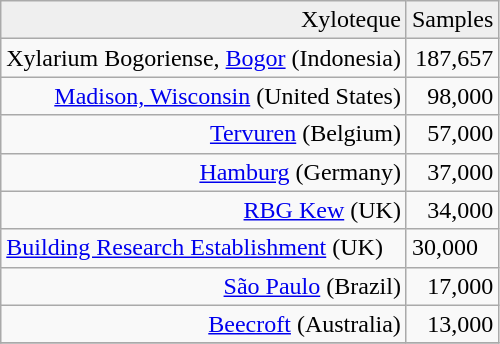<table class="wikitable">
<tr align="right" style="background:#efefef;">
<td>Xyloteque</td>
<td>Samples</td>
</tr>
<tr align="right">
<td>Xylarium Bogoriense, <a href='#'>Bogor</a> (Indonesia)</td>
<td>187,657</td>
</tr>
<tr align="right">
<td><a href='#'>Madison, Wisconsin</a> (United States)</td>
<td>98,000</td>
</tr>
<tr align="right">
<td><a href='#'>Tervuren</a> (Belgium)</td>
<td>57,000</td>
</tr>
<tr align="right">
<td><a href='#'>Hamburg</a> (Germany)</td>
<td>37,000</td>
</tr>
<tr align="right">
<td><a href='#'>RBG Kew</a> (UK)</td>
<td>34,000</td>
</tr>
<tr>
<td><a href='#'>Building Research Establishment</a> (UK)</td>
<td>30,000</td>
</tr>
<tr align="right">
<td><a href='#'>São Paulo</a> (Brazil)</td>
<td>17,000</td>
</tr>
<tr align="right">
<td><a href='#'>Beecroft</a> (Australia)</td>
<td>13,000</td>
</tr>
<tr align="right">
</tr>
</table>
